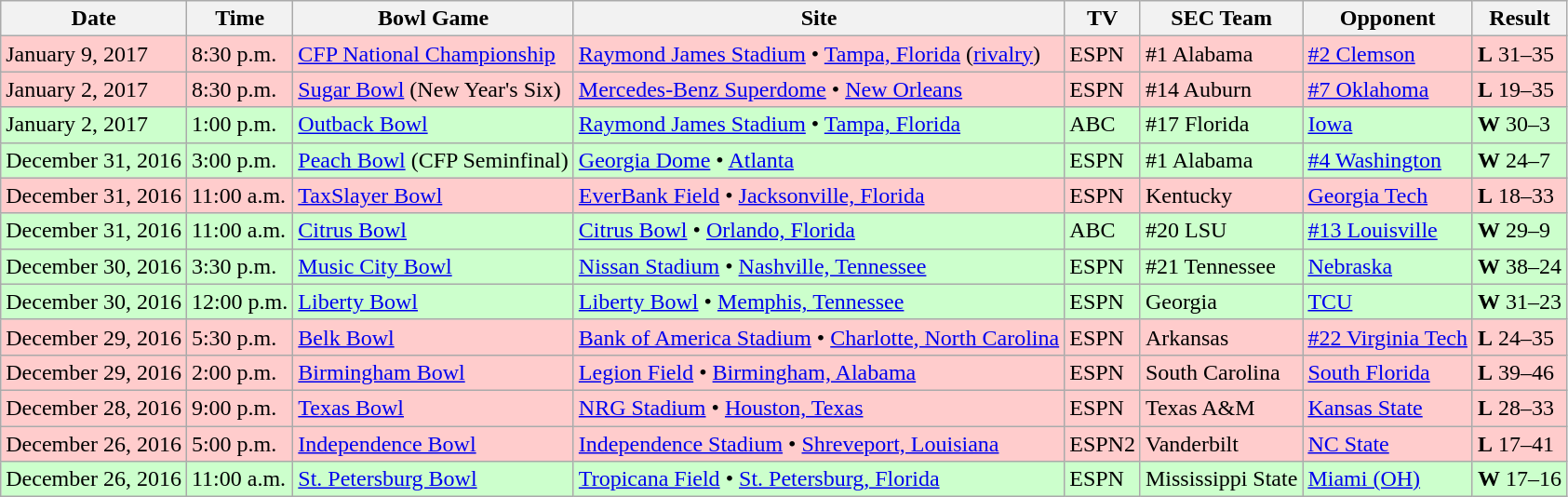<table class="wikitable">
<tr>
<th>Date</th>
<th>Time</th>
<th>Bowl Game</th>
<th>Site</th>
<th>TV</th>
<th>SEC Team</th>
<th>Opponent</th>
<th>Result</th>
</tr>
<tr bgcolor=ffcccc>
<td>January 9, 2017</td>
<td>8:30 p.m.</td>
<td><a href='#'>CFP National Championship</a></td>
<td><a href='#'>Raymond James Stadium</a> • <a href='#'>Tampa, Florida</a> (<a href='#'>rivalry</a>)</td>
<td>ESPN</td>
<td>#1 Alabama</td>
<td><a href='#'>#2 Clemson</a></td>
<td><strong>L</strong> 31–35</td>
</tr>
<tr bgcolor=ffcccc>
<td>January 2, 2017</td>
<td>8:30 p.m.</td>
<td><a href='#'>Sugar Bowl</a> (New Year's Six)</td>
<td><a href='#'>Mercedes-Benz Superdome</a> • <a href='#'>New Orleans</a></td>
<td>ESPN</td>
<td>#14 Auburn</td>
<td><a href='#'>#7 Oklahoma</a></td>
<td><strong>L</strong> 19–35</td>
</tr>
<tr bgcolor=ccffcc>
<td>January 2, 2017</td>
<td>1:00 p.m.</td>
<td><a href='#'>Outback Bowl</a></td>
<td><a href='#'>Raymond James Stadium</a> • <a href='#'>Tampa, Florida</a></td>
<td>ABC</td>
<td>#17 Florida</td>
<td><a href='#'>Iowa</a></td>
<td><strong>W</strong> 30–3</td>
</tr>
<tr bgcolor=ccffcc>
<td>December 31, 2016</td>
<td>3:00 p.m.</td>
<td><a href='#'>Peach Bowl</a> (CFP Seminfinal)</td>
<td><a href='#'>Georgia Dome</a> • <a href='#'>Atlanta</a></td>
<td>ESPN</td>
<td>#1 Alabama</td>
<td><a href='#'>#4 Washington</a></td>
<td><strong>W</strong> 24–7</td>
</tr>
<tr bgcolor=ffcccc>
<td>December 31, 2016</td>
<td>11:00 a.m.</td>
<td><a href='#'>TaxSlayer Bowl</a></td>
<td><a href='#'>EverBank Field</a> • <a href='#'>Jacksonville, Florida</a></td>
<td>ESPN</td>
<td>Kentucky</td>
<td><a href='#'>Georgia Tech</a></td>
<td><strong>L</strong> 18–33</td>
</tr>
<tr bgcolor=ccffcc>
<td>December 31, 2016</td>
<td>11:00 a.m.</td>
<td><a href='#'>Citrus Bowl</a></td>
<td><a href='#'>Citrus Bowl</a> • <a href='#'>Orlando, Florida</a></td>
<td>ABC</td>
<td>#20 LSU</td>
<td><a href='#'>#13 Louisville</a></td>
<td><strong>W</strong> 29–9</td>
</tr>
<tr bgcolor=ccffcc>
<td>December 30, 2016</td>
<td>3:30 p.m.</td>
<td><a href='#'>Music City Bowl</a></td>
<td><a href='#'>Nissan Stadium</a> • <a href='#'>Nashville, Tennessee</a></td>
<td>ESPN</td>
<td>#21 Tennessee</td>
<td><a href='#'>Nebraska</a></td>
<td><strong>W</strong> 38–24</td>
</tr>
<tr bgcolor=ccffcc>
<td>December 30, 2016</td>
<td>12:00 p.m.</td>
<td><a href='#'>Liberty Bowl</a></td>
<td><a href='#'>Liberty Bowl</a> • <a href='#'>Memphis, Tennessee</a></td>
<td>ESPN</td>
<td>Georgia</td>
<td><a href='#'>TCU</a></td>
<td><strong>W</strong> 31–23</td>
</tr>
<tr bgcolor=ffcccc>
<td>December 29, 2016</td>
<td>5:30 p.m.</td>
<td><a href='#'>Belk Bowl</a></td>
<td><a href='#'>Bank of America Stadium</a> • <a href='#'>Charlotte, North Carolina</a></td>
<td>ESPN</td>
<td>Arkansas</td>
<td><a href='#'>#22 Virginia Tech</a></td>
<td><strong>L</strong> 24–35</td>
</tr>
<tr bgcolor=ffcccc>
<td>December 29, 2016</td>
<td>2:00 p.m.</td>
<td><a href='#'>Birmingham Bowl</a></td>
<td><a href='#'>Legion Field</a> • <a href='#'>Birmingham, Alabama</a></td>
<td>ESPN</td>
<td>South Carolina</td>
<td><a href='#'>South Florida</a></td>
<td><strong>L</strong> 39–46</td>
</tr>
<tr bgcolor=ffcccc>
<td>December 28, 2016</td>
<td>9:00 p.m.</td>
<td><a href='#'>Texas Bowl</a></td>
<td><a href='#'>NRG Stadium</a> • <a href='#'>Houston, Texas</a></td>
<td>ESPN</td>
<td>Texas A&M</td>
<td><a href='#'>Kansas State</a></td>
<td><strong>L</strong> 28–33</td>
</tr>
<tr bgcolor=ffcccc>
<td>December 26, 2016</td>
<td>5:00 p.m.</td>
<td><a href='#'>Independence Bowl</a></td>
<td><a href='#'>Independence Stadium</a> • <a href='#'>Shreveport, Louisiana</a></td>
<td>ESPN2</td>
<td>Vanderbilt</td>
<td><a href='#'>NC State</a></td>
<td><strong>L</strong> 17–41</td>
</tr>
<tr bgcolor=ccffcc>
<td>December 26, 2016</td>
<td>11:00 a.m.</td>
<td><a href='#'>St. Petersburg Bowl</a></td>
<td><a href='#'>Tropicana Field</a> • <a href='#'>St. Petersburg, Florida</a></td>
<td>ESPN</td>
<td>Mississippi State</td>
<td><a href='#'>Miami (OH)</a></td>
<td><strong>W</strong> 17–16</td>
</tr>
</table>
